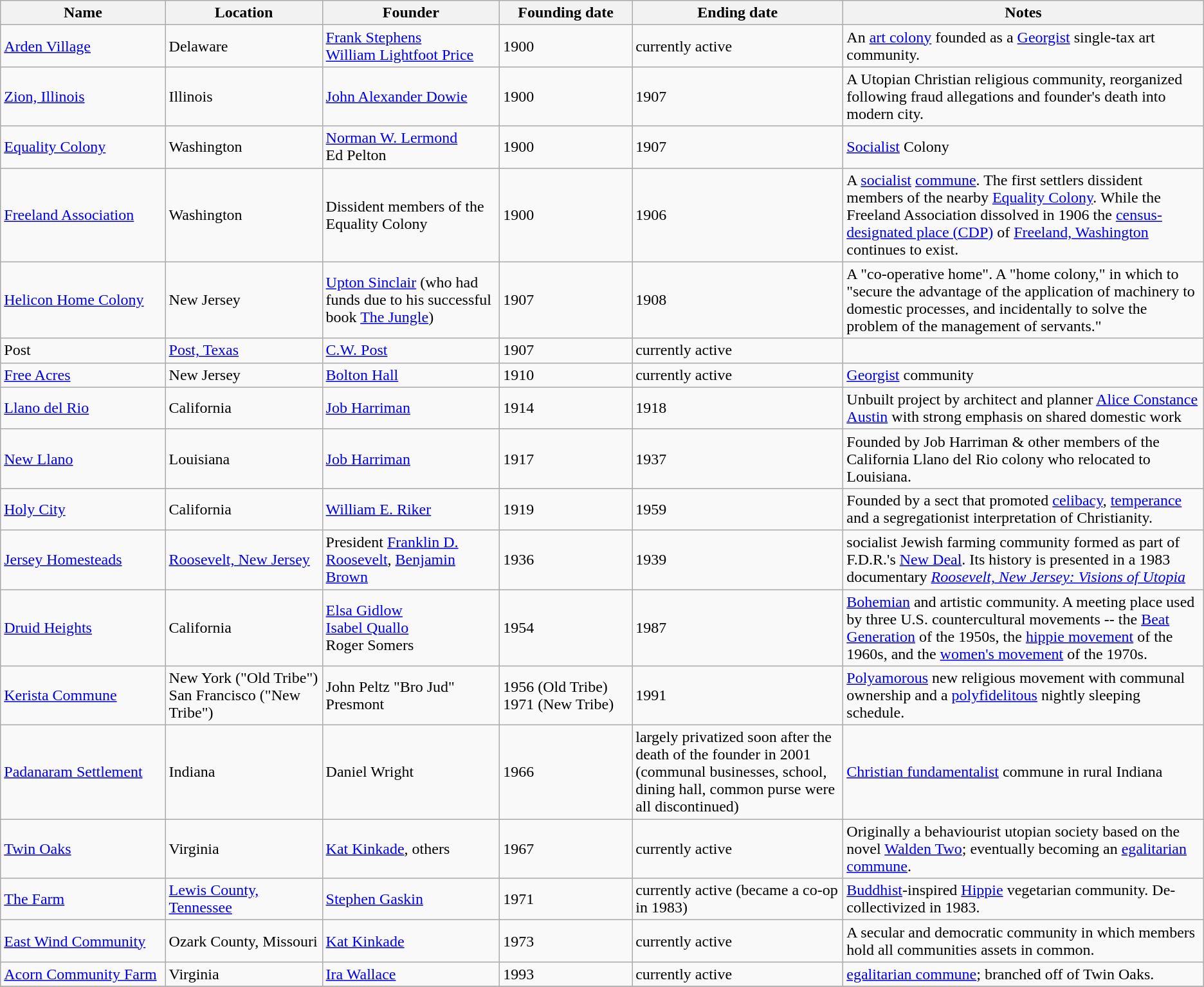<table class="wikitable sortable" border="1">
<tr>
<th scope="col" width="190">Name</th>
<th scope="col" width="180">Location</th>
<th scope="col" width="210"  class="unsortable">Founder</th>
<th scope="col" width="150">Founding date</th>
<th scope="col" width="250">Ending date</th>
<th scope="col" width="450" class="unsortable">Notes</th>
</tr>
<tr>
<td><a href='#'>Arden Village</a></td>
<td>Delaware</td>
<td><a href='#'>Frank Stephens</a><br><a href='#'>William Lightfoot Price</a></td>
<td>1900</td>
<td>currently active</td>
<td>An <a href='#'>art colony</a> founded as a <a href='#'>Georgist</a> single-tax art community.</td>
</tr>
<tr>
<td><a href='#'>Zion, Illinois</a></td>
<td>Illinois</td>
<td><a href='#'>John Alexander Dowie</a></td>
<td>1900</td>
<td>1907</td>
<td>A Utopian Christian religious community, reorganized following fraud allegations and founder's death into modern city.</td>
</tr>
<tr>
<td><a href='#'>Equality Colony</a></td>
<td>Washington</td>
<td><a href='#'>Norman W. Lermond</a><br>Ed Pelton</td>
<td>1900</td>
<td>1907</td>
<td><a href='#'>Socialist</a> Colony</td>
</tr>
<tr>
<td><a href='#'>Freeland Association</a></td>
<td>Washington</td>
<td>Dissident members of the Equality Colony</td>
<td>1900</td>
<td>1906</td>
<td>A <a href='#'>socialist</a> <a href='#'>commune</a>. The first settlers dissident members of the nearby <a href='#'>Equality Colony</a>.  While the Freeland Association dissolved in 1906 the <a href='#'>census-designated place (CDP)</a> of <a href='#'>Freeland, Washington</a> continues to exist.</td>
</tr>
<tr>
<td><a href='#'>Helicon Home Colony</a></td>
<td>New Jersey</td>
<td><a href='#'>Upton Sinclair</a> (who had funds due to his successful book <a href='#'>The Jungle</a>)</td>
<td>1907</td>
<td>1908</td>
<td>A "co-operative home". A "home colony," in which to "secure the advantage of the application of machinery to domestic processes, and incidentally to solve the problem of the management of servants."</td>
</tr>
<tr>
<td>Post</td>
<td><a href='#'>Post, Texas</a></td>
<td><a href='#'>C.W. Post</a></td>
<td>1907</td>
<td>currently active</td>
<td></td>
</tr>
<tr>
<td><a href='#'>Free Acres</a></td>
<td>New Jersey</td>
<td><a href='#'>Bolton Hall</a></td>
<td>1910</td>
<td>currently active</td>
<td><a href='#'>Georgist</a> community</td>
</tr>
<tr>
<td><a href='#'>Llano del Rio</a></td>
<td>California</td>
<td><a href='#'>Job Harriman</a></td>
<td>1914</td>
<td>1918</td>
<td>Unbuilt project by architect and planner <a href='#'>Alice Constance Austin</a> with strong emphasis on shared domestic work</td>
</tr>
<tr>
<td><a href='#'>New Llano</a></td>
<td>Louisiana</td>
<td><a href='#'>Job Harriman</a></td>
<td>1917</td>
<td>1937</td>
<td>Founded by Job Harriman & other members of the California Llano del Rio colony who relocated to Louisiana.</td>
</tr>
<tr>
<td><a href='#'>Holy City</a></td>
<td>California</td>
<td><a href='#'>William E. Riker</a></td>
<td>1919</td>
<td>1959</td>
<td>Founded by a sect that promoted <a href='#'>celibacy</a>, <a href='#'>temperance</a> and a segregationist interpretation of Christianity.</td>
</tr>
<tr>
<td><a href='#'>Jersey Homesteads</a></td>
<td><a href='#'>Roosevelt, New Jersey</a></td>
<td>President <a href='#'>Franklin D. Roosevelt</a>, <a href='#'>Benjamin Brown</a></td>
<td>1936</td>
<td>1939</td>
<td>socialist Jewish farming community formed as part of F.D.R.'s <a href='#'>New Deal</a>. Its history is presented in a 1983 documentary <em><a href='#'>Roosevelt, New Jersey: Visions of Utopia</a></em></td>
</tr>
<tr>
<td><a href='#'>Druid Heights</a></td>
<td>California</td>
<td><a href='#'>Elsa Gidlow</a><br><a href='#'>Isabel Quallo</a><br>Roger Somers</td>
<td>1954</td>
<td>1987</td>
<td><a href='#'>Bohemian</a> and artistic community. A meeting place used by three U.S. countercultural movements -- the <a href='#'>Beat Generation</a> of the 1950s, the <a href='#'>hippie movement</a> of the 1960s, and the <a href='#'>women's movement</a> of the 1970s.</td>
</tr>
<tr>
<td><a href='#'>Kerista Commune</a></td>
<td>New York ("Old Tribe")<br>San Francisco ("New Tribe")</td>
<td>John Peltz "Bro Jud" Presmont</td>
<td>1956 (Old Tribe)<br>1971 (New Tribe)</td>
<td>1991</td>
<td><a href='#'>Polyamorous</a> new religious movement with communal ownership and a <a href='#'>polyfidelitous</a> nightly sleeping schedule.</td>
</tr>
<tr>
<td><a href='#'>Padanaram Settlement</a></td>
<td>Indiana</td>
<td>Daniel Wright</td>
<td>1966</td>
<td>largely privatized soon after the death of the founder in 2001 (communal businesses, school, dining hall, common purse were all discontinued)</td>
<td><a href='#'>Christian fundamentalist</a> commune in rural Indiana</td>
</tr>
<tr>
<td><a href='#'>Twin Oaks</a></td>
<td>Virginia</td>
<td><a href='#'>Kat Kinkade</a>, others</td>
<td>1967</td>
<td>currently active</td>
<td>Originally a behaviourist utopian society based on the novel <a href='#'>Walden Two</a>; eventually becoming an <a href='#'>egalitarian commune</a>.</td>
</tr>
<tr>
<td><a href='#'>The Farm</a></td>
<td><a href='#'>Lewis County, Tennessee</a></td>
<td><a href='#'>Stephen Gaskin</a></td>
<td>1971</td>
<td>currently active (became a co-op in 1983)</td>
<td><a href='#'>Buddhist</a>-inspired <a href='#'>Hippie</a> vegetarian community. De-collectivized in 1983.</td>
</tr>
<tr>
<td><a href='#'>East Wind Community</a></td>
<td>Ozark County, Missouri</td>
<td><a href='#'>Kat Kinkade</a></td>
<td>1973</td>
<td>currently active</td>
<td>A secular and democratic community in which members hold all communities assets in common.</td>
</tr>
<tr>
<td><a href='#'>Acorn Community Farm</a></td>
<td>Virginia</td>
<td><a href='#'>Ira Wallace</a></td>
<td>1993</td>
<td>currently active</td>
<td><a href='#'>egalitarian commune</a>; branched off of Twin Oaks.</td>
</tr>
<tr>
</tr>
</table>
